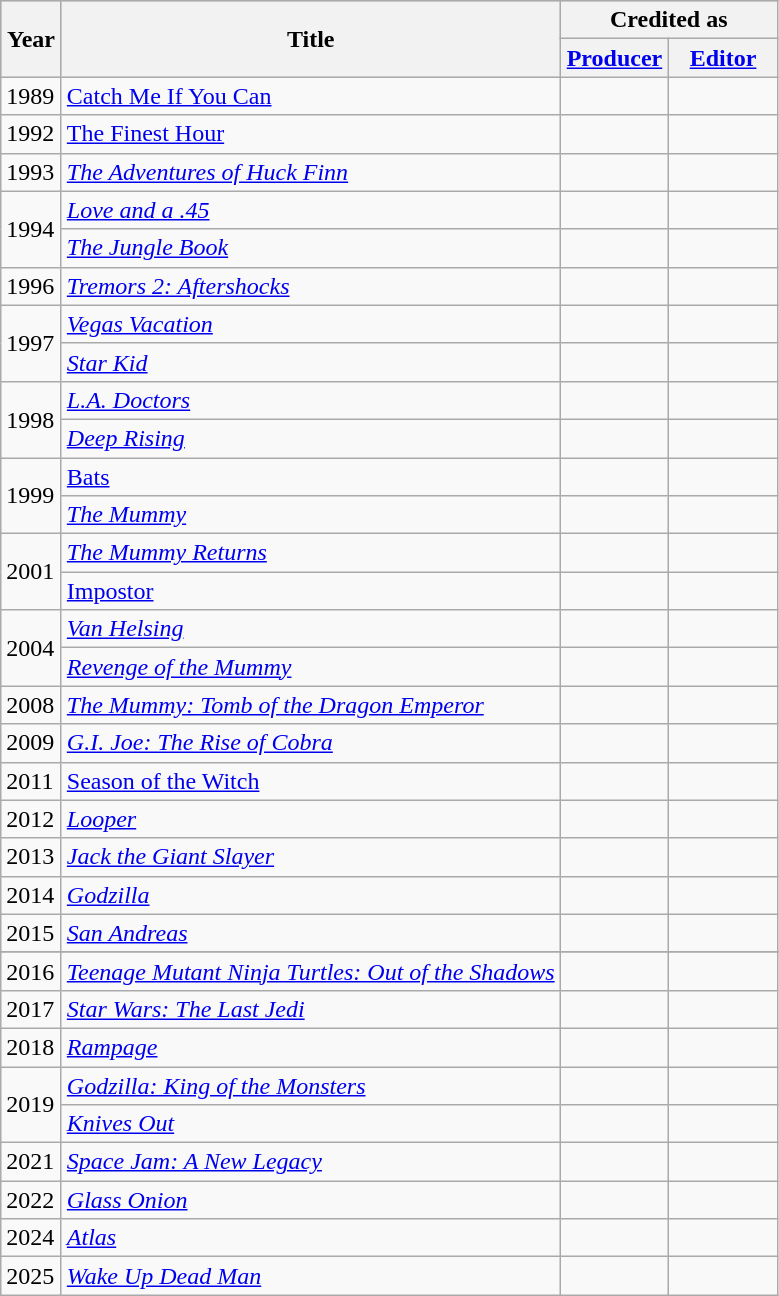<table class="wikitable">
<tr style="background:#ccc; text-align:center;">
<th rowspan="2" style="width:33px;">Year</th>
<th rowspan="2">Title</th>
<th colspan="2">Credited as</th>
</tr>
<tr>
<th width="65"><a href='#'>Producer</a></th>
<th width="65"><a href='#'>Editor</a></th>
</tr>
<tr>
<td>1989</td>
<td><em><a href='#'></em>Catch Me If You Can<em></a></em></td>
<td></td>
<td></td>
</tr>
<tr>
<td>1992</td>
<td><em><a href='#'></em>The Finest Hour<em></a></em></td>
<td></td>
<td></td>
</tr>
<tr>
<td>1993</td>
<td><em><a href='#'>The Adventures of Huck Finn</a></em></td>
<td></td>
<td></td>
</tr>
<tr>
<td rowspan=2>1994</td>
<td><em><a href='#'>Love and a .45</a></em></td>
<td></td>
<td></td>
</tr>
<tr>
<td><em><a href='#'>The Jungle Book</a></em></td>
<td></td>
<td></td>
</tr>
<tr>
<td>1996</td>
<td><em><a href='#'>Tremors 2: Aftershocks</a></em></td>
<td></td>
<td></td>
</tr>
<tr>
<td rowspan=2>1997</td>
<td><em><a href='#'>Vegas Vacation</a></em></td>
<td></td>
<td></td>
</tr>
<tr>
<td><em><a href='#'>Star Kid</a></em></td>
<td></td>
<td></td>
</tr>
<tr>
<td rowspan=2>1998</td>
<td><em><a href='#'>L.A. Doctors</a></em></td>
<td></td>
<td></td>
</tr>
<tr>
<td><em><a href='#'>Deep Rising</a></em></td>
<td></td>
<td></td>
</tr>
<tr>
<td rowspan=2>1999</td>
<td><em><a href='#'></em>Bats<em></a></em></td>
<td></td>
<td></td>
</tr>
<tr>
<td><em><a href='#'>The Mummy</a></em></td>
<td></td>
<td></td>
</tr>
<tr>
<td rowspan=2>2001</td>
<td><em><a href='#'>The Mummy Returns</a></em></td>
<td></td>
<td></td>
</tr>
<tr>
<td><em><a href='#'></em>Impostor<em></a></em></td>
<td></td>
<td></td>
</tr>
<tr>
<td rowspan=2>2004</td>
<td><em><a href='#'>Van Helsing</a></em></td>
<td></td>
<td></td>
</tr>
<tr>
<td><em><a href='#'>Revenge of the Mummy</a></em></td>
<td></td>
<td></td>
</tr>
<tr>
<td>2008</td>
<td><em><a href='#'>The Mummy: Tomb of the Dragon Emperor</a></em></td>
<td></td>
<td></td>
</tr>
<tr>
<td>2009</td>
<td><em><a href='#'>G.I. Joe: The Rise of Cobra</a></em></td>
<td></td>
<td></td>
</tr>
<tr>
<td>2011</td>
<td><em><a href='#'></em>Season of the Witch<em></a></em></td>
<td></td>
<td></td>
</tr>
<tr>
<td>2012</td>
<td><em><a href='#'>Looper</a></em></td>
<td></td>
<td></td>
</tr>
<tr>
<td>2013</td>
<td><em><a href='#'>Jack the Giant Slayer</a></em></td>
<td></td>
<td></td>
</tr>
<tr>
<td>2014</td>
<td><em><a href='#'>Godzilla</a></em></td>
<td></td>
<td></td>
</tr>
<tr>
<td>2015</td>
<td><em><a href='#'>San Andreas</a></em></td>
<td></td>
<td></td>
</tr>
<tr>
</tr>
<tr>
<td>2016</td>
<td><em><a href='#'>Teenage Mutant Ninja Turtles: Out of the Shadows</a></em></td>
<td></td>
<td></td>
</tr>
<tr>
<td>2017</td>
<td><em><a href='#'>Star Wars: The Last Jedi</a></em></td>
<td></td>
<td></td>
</tr>
<tr>
<td>2018</td>
<td><em><a href='#'>Rampage</a></em></td>
<td></td>
<td></td>
</tr>
<tr>
<td rowspan=2>2019</td>
<td><em><a href='#'>Godzilla: King of the Monsters</a></em></td>
<td></td>
<td></td>
</tr>
<tr>
<td><em><a href='#'>Knives Out</a></em></td>
<td></td>
<td></td>
</tr>
<tr>
<td>2021</td>
<td><em><a href='#'>Space Jam: A New Legacy</a></em></td>
<td></td>
<td></td>
</tr>
<tr>
<td>2022</td>
<td><em><a href='#'>Glass Onion</a></em></td>
<td></td>
<td></td>
</tr>
<tr>
<td>2024</td>
<td><em><a href='#'>Atlas</a></em></td>
<td></td>
<td></td>
</tr>
<tr>
<td>2025</td>
<td><em><a href='#'>Wake Up Dead Man</a></em></td>
<td></td>
<td></td>
</tr>
</table>
